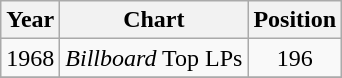<table class="wikitable">
<tr>
<th>Year</th>
<th>Chart</th>
<th>Position</th>
</tr>
<tr>
<td>1968</td>
<td><em>Billboard</em> Top LPs</td>
<td align="center">196</td>
</tr>
<tr>
</tr>
</table>
